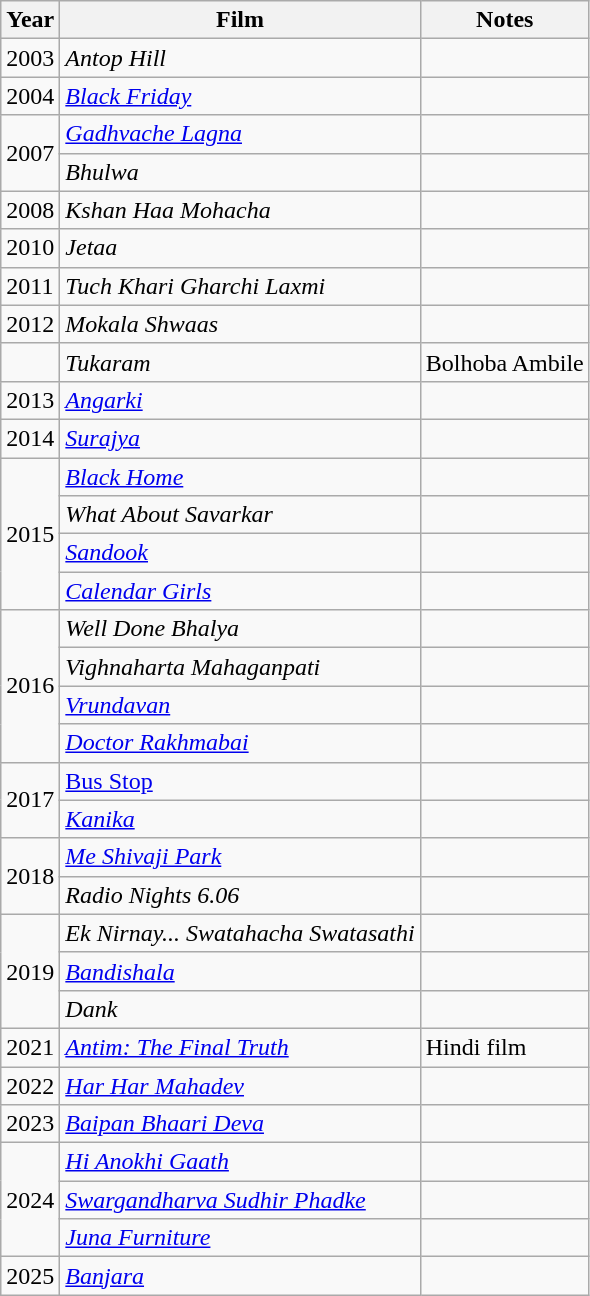<table class="wikitable sortable">
<tr>
<th>Year</th>
<th>Film</th>
<th>Notes</th>
</tr>
<tr>
<td>2003</td>
<td><em>Antop Hill</em></td>
<td></td>
</tr>
<tr>
<td>2004</td>
<td><em><a href='#'>Black Friday</a></em></td>
<td></td>
</tr>
<tr>
<td rowspan="2">2007</td>
<td><em><a href='#'>Gadhvache Lagna</a></em></td>
<td></td>
</tr>
<tr>
<td><em>Bhulwa</em></td>
<td></td>
</tr>
<tr>
<td>2008</td>
<td><em>Kshan Haa Mohacha</em></td>
<td></td>
</tr>
<tr>
<td>2010</td>
<td><em>Jetaa</em></td>
<td></td>
</tr>
<tr>
<td>2011</td>
<td><em>Tuch Khari Gharchi Laxmi</em></td>
<td></td>
</tr>
<tr>
<td>2012</td>
<td><em>Mokala Shwaas</em></td>
<td></td>
</tr>
<tr>
<td></td>
<td><em>Tukaram</em></td>
<td>Bolhoba Ambile</td>
</tr>
<tr>
<td>2013</td>
<td><em><a href='#'>Angarki</a></em></td>
<td></td>
</tr>
<tr>
<td>2014</td>
<td><em><a href='#'>Surajya</a></em></td>
<td></td>
</tr>
<tr>
<td rowspan="4">2015</td>
<td><em><a href='#'>Black Home</a></em></td>
<td></td>
</tr>
<tr>
<td><em>What About Savarkar</em></td>
<td></td>
</tr>
<tr>
<td><em><a href='#'>Sandook</a></em></td>
<td></td>
</tr>
<tr>
<td><a href='#'><em>Calendar Girls</em></a></td>
<td></td>
</tr>
<tr>
<td rowspan="4">2016</td>
<td><em>Well Done Bhalya</em></td>
<td></td>
</tr>
<tr>
<td><em>Vighnaharta Mahaganpati</em></td>
<td></td>
</tr>
<tr>
<td><em><a href='#'>Vrundavan</a></em></td>
<td></td>
</tr>
<tr>
<td><em><a href='#'>Doctor Rakhmabai</a></em></td>
<td></td>
</tr>
<tr>
<td rowspan="2">2017</td>
<td><em><a href='#'></em>Bus Stop<em></a></em></td>
<td></td>
</tr>
<tr>
<td><em><a href='#'>Kanika</a></em></td>
<td></td>
</tr>
<tr>
<td rowspan="2">2018</td>
<td><em><a href='#'>Me Shivaji Park</a></em></td>
<td></td>
</tr>
<tr>
<td><em>Radio Nights 6.06</em></td>
<td></td>
</tr>
<tr>
<td rowspan="3">2019</td>
<td><em>Ek Nirnay... Swatahacha Swatasathi</em></td>
<td></td>
</tr>
<tr>
<td><em><a href='#'>Bandishala</a></em></td>
<td></td>
</tr>
<tr>
<td><em>Dank</em></td>
<td></td>
</tr>
<tr>
<td>2021</td>
<td><em><a href='#'>Antim: The Final Truth</a></em></td>
<td>Hindi film</td>
</tr>
<tr>
<td>2022</td>
<td><em><a href='#'>Har Har Mahadev</a></em></td>
<td></td>
</tr>
<tr>
<td>2023</td>
<td><em><a href='#'>Baipan Bhaari Deva</a></em></td>
<td></td>
</tr>
<tr>
<td rowspan="3">2024</td>
<td><em><a href='#'>Hi Anokhi Gaath</a></em></td>
<td></td>
</tr>
<tr>
<td><em><a href='#'>Swargandharva Sudhir Phadke</a></em></td>
<td></td>
</tr>
<tr>
<td><em><a href='#'>Juna Furniture</a></em></td>
<td></td>
</tr>
<tr>
<td>2025</td>
<td><em><a href='#'>Banjara</a></em></td>
<td></td>
</tr>
</table>
